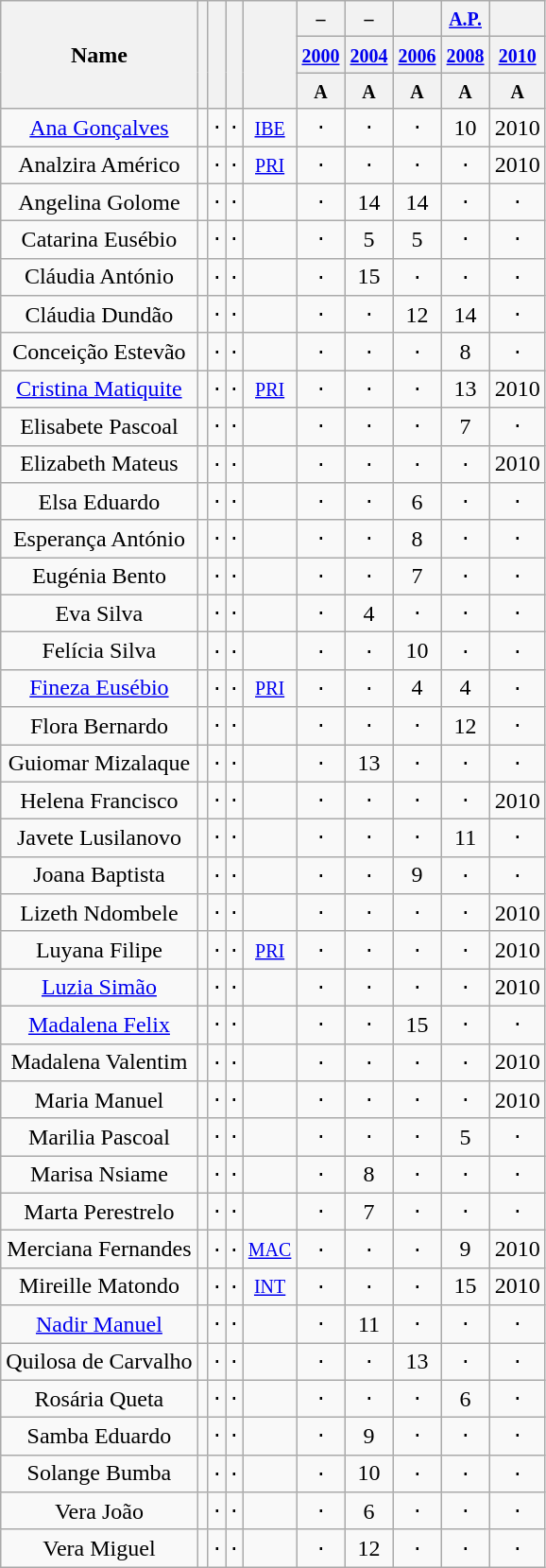<table class="wikitable plainrowheaders sortable" style="text-align:center">
<tr>
<th scope="col" rowspan="3">Name</th>
<th scope="col" rowspan="3"></th>
<th scope="col" rowspan="3"></th>
<th scope="col" rowspan="3"></th>
<th scope="col" rowspan="3"></th>
<th colspan="1"><small>–</small></th>
<th colspan="1"><small>–</small></th>
<th colspan="1"><small></small></th>
<th colspan="1"><small><a href='#'>A.P.</a></small></th>
<th colspan="1"><small></small></th>
</tr>
<tr>
<th colspan="1"><small><a href='#'>2000</a></small></th>
<th colspan="1"><small><a href='#'>2004</a></small></th>
<th colspan="1"><small><a href='#'>2006</a></small></th>
<th colspan="1"><small><a href='#'>2008</a></small></th>
<th colspan="1"><small><a href='#'>2010</a></small></th>
</tr>
<tr>
<th scope="col" rowspan="1"><small>A</small></th>
<th scope="col" rowspan="1"><small>A</small></th>
<th scope="col" rowspan="1"><small>A</small></th>
<th scope="col" rowspan="1"><small>A</small></th>
<th scope="col" rowspan="1"><small>A</small></th>
</tr>
<tr>
<td><a href='#'>Ana Gonçalves</a></td>
<td></td>
<td>⋅</td>
<td>⋅</td>
<td><small><a href='#'>IBE</a></small></td>
<td>⋅</td>
<td>⋅</td>
<td>⋅</td>
<td>10</td>
<td>2010</td>
</tr>
<tr>
<td>Analzira Américo</td>
<td></td>
<td>⋅</td>
<td>⋅</td>
<td><small><a href='#'>PRI</a></small></td>
<td>⋅</td>
<td>⋅</td>
<td>⋅</td>
<td>⋅</td>
<td>2010</td>
</tr>
<tr>
<td>Angelina Golome</td>
<td></td>
<td>⋅</td>
<td>⋅</td>
<td></td>
<td>⋅</td>
<td>14</td>
<td>14</td>
<td>⋅</td>
<td>⋅</td>
</tr>
<tr>
<td>Catarina Eusébio</td>
<td></td>
<td>⋅</td>
<td>⋅</td>
<td></td>
<td>⋅</td>
<td data-sort-value="05">5</td>
<td data-sort-value="05">5</td>
<td>⋅</td>
<td>⋅</td>
</tr>
<tr>
<td>Cláudia António</td>
<td></td>
<td>⋅</td>
<td>⋅</td>
<td></td>
<td>⋅</td>
<td>15</td>
<td>⋅</td>
<td>⋅</td>
<td>⋅</td>
</tr>
<tr>
<td>Cláudia Dundão</td>
<td></td>
<td>⋅</td>
<td>⋅</td>
<td></td>
<td>⋅</td>
<td>⋅</td>
<td>12</td>
<td>14</td>
<td>⋅</td>
</tr>
<tr>
<td>Conceição Estevão</td>
<td></td>
<td>⋅</td>
<td>⋅</td>
<td></td>
<td>⋅</td>
<td>⋅</td>
<td>⋅</td>
<td data-sort-value="08">8</td>
<td>⋅</td>
</tr>
<tr>
<td><a href='#'>Cristina Matiquite</a></td>
<td></td>
<td>⋅</td>
<td>⋅</td>
<td><small><a href='#'>PRI</a></small></td>
<td>⋅</td>
<td>⋅</td>
<td>⋅</td>
<td>13</td>
<td>2010</td>
</tr>
<tr>
<td>Elisabete Pascoal</td>
<td></td>
<td>⋅</td>
<td>⋅</td>
<td></td>
<td>⋅</td>
<td>⋅</td>
<td>⋅</td>
<td data-sort-value="07">7</td>
<td>⋅</td>
</tr>
<tr>
<td>Elizabeth Mateus</td>
<td></td>
<td>⋅</td>
<td>⋅</td>
<td></td>
<td>⋅</td>
<td>⋅</td>
<td>⋅</td>
<td>⋅</td>
<td>2010</td>
</tr>
<tr>
<td>Elsa Eduardo</td>
<td></td>
<td>⋅</td>
<td>⋅</td>
<td></td>
<td>⋅</td>
<td>⋅</td>
<td data-sort-value="06">6</td>
<td>⋅</td>
<td>⋅</td>
</tr>
<tr>
<td>Esperança António</td>
<td></td>
<td>⋅</td>
<td>⋅</td>
<td></td>
<td>⋅</td>
<td>⋅</td>
<td data-sort-value="08">8</td>
<td>⋅</td>
<td>⋅</td>
</tr>
<tr>
<td>Eugénia Bento</td>
<td></td>
<td>⋅</td>
<td>⋅</td>
<td></td>
<td>⋅</td>
<td>⋅</td>
<td data-sort-value="07">7</td>
<td>⋅</td>
<td>⋅</td>
</tr>
<tr>
<td>Eva Silva</td>
<td></td>
<td>⋅</td>
<td>⋅</td>
<td></td>
<td>⋅</td>
<td data-sort-value="04">4</td>
<td>⋅</td>
<td>⋅</td>
<td>⋅</td>
</tr>
<tr>
<td>Felícia Silva</td>
<td></td>
<td>⋅</td>
<td>⋅</td>
<td></td>
<td>⋅</td>
<td>⋅</td>
<td>10</td>
<td>⋅</td>
<td>⋅</td>
</tr>
<tr>
<td><a href='#'>Fineza Eusébio</a></td>
<td></td>
<td>⋅</td>
<td>⋅</td>
<td><small><a href='#'>PRI</a></small></td>
<td>⋅</td>
<td>⋅</td>
<td data-sort-value="04">4</td>
<td data-sort-value="04">4</td>
<td>⋅</td>
</tr>
<tr>
<td>Flora Bernardo</td>
<td></td>
<td>⋅</td>
<td>⋅</td>
<td></td>
<td>⋅</td>
<td>⋅</td>
<td>⋅</td>
<td>12</td>
<td>⋅</td>
</tr>
<tr>
<td>Guiomar Mizalaque</td>
<td></td>
<td>⋅</td>
<td>⋅</td>
<td></td>
<td>⋅</td>
<td>13</td>
<td>⋅</td>
<td>⋅</td>
<td>⋅</td>
</tr>
<tr>
<td>Helena Francisco</td>
<td></td>
<td>⋅</td>
<td>⋅</td>
<td></td>
<td>⋅</td>
<td>⋅</td>
<td>⋅</td>
<td>⋅</td>
<td>2010</td>
</tr>
<tr>
<td>Javete Lusilanovo</td>
<td></td>
<td>⋅</td>
<td>⋅</td>
<td></td>
<td>⋅</td>
<td>⋅</td>
<td>⋅</td>
<td>11</td>
<td>⋅</td>
</tr>
<tr>
<td>Joana Baptista</td>
<td></td>
<td>⋅</td>
<td>⋅</td>
<td></td>
<td>⋅</td>
<td>⋅</td>
<td data-sort-value="09">9</td>
<td>⋅</td>
<td>⋅</td>
</tr>
<tr>
<td>Lizeth Ndombele</td>
<td></td>
<td>⋅</td>
<td>⋅</td>
<td></td>
<td>⋅</td>
<td>⋅</td>
<td>⋅</td>
<td>⋅</td>
<td>2010</td>
</tr>
<tr>
<td>Luyana Filipe</td>
<td></td>
<td>⋅</td>
<td>⋅</td>
<td><small><a href='#'>PRI</a></small></td>
<td>⋅</td>
<td>⋅</td>
<td>⋅</td>
<td>⋅</td>
<td>2010</td>
</tr>
<tr>
<td><a href='#'>Luzia Simão</a></td>
<td></td>
<td>⋅</td>
<td>⋅</td>
<td></td>
<td>⋅</td>
<td>⋅</td>
<td>⋅</td>
<td>⋅</td>
<td>2010</td>
</tr>
<tr>
<td><a href='#'>Madalena Felix</a></td>
<td></td>
<td>⋅</td>
<td>⋅</td>
<td></td>
<td>⋅</td>
<td>⋅</td>
<td>15</td>
<td>⋅</td>
<td>⋅</td>
</tr>
<tr>
<td>Madalena Valentim</td>
<td></td>
<td>⋅</td>
<td>⋅</td>
<td></td>
<td>⋅</td>
<td>⋅</td>
<td>⋅</td>
<td>⋅</td>
<td>2010</td>
</tr>
<tr>
<td>Maria Manuel</td>
<td></td>
<td>⋅</td>
<td>⋅</td>
<td></td>
<td>⋅</td>
<td>⋅</td>
<td>⋅</td>
<td>⋅</td>
<td>2010</td>
</tr>
<tr>
<td>Marilia Pascoal</td>
<td></td>
<td>⋅</td>
<td>⋅</td>
<td></td>
<td>⋅</td>
<td>⋅</td>
<td>⋅</td>
<td data-sort-value="05">5</td>
<td>⋅</td>
</tr>
<tr>
<td>Marisa Nsiame</td>
<td></td>
<td>⋅</td>
<td>⋅</td>
<td></td>
<td>⋅</td>
<td data-sort-value="08">8</td>
<td>⋅</td>
<td>⋅</td>
<td>⋅</td>
</tr>
<tr>
<td>Marta Perestrelo</td>
<td></td>
<td>⋅</td>
<td>⋅</td>
<td></td>
<td>⋅</td>
<td data-sort-value="07">7</td>
<td>⋅</td>
<td>⋅</td>
<td>⋅</td>
</tr>
<tr>
<td>Merciana Fernandes</td>
<td></td>
<td>⋅</td>
<td>⋅</td>
<td><small><a href='#'>MAC</a></small></td>
<td>⋅</td>
<td>⋅</td>
<td>⋅</td>
<td data-sort-value="09">9</td>
<td>2010</td>
</tr>
<tr>
<td>Mireille Matondo</td>
<td></td>
<td>⋅</td>
<td>⋅</td>
<td><small><a href='#'>INT</a></small></td>
<td>⋅</td>
<td>⋅</td>
<td>⋅</td>
<td>15</td>
<td>2010</td>
</tr>
<tr>
<td><a href='#'>Nadir Manuel</a></td>
<td></td>
<td>⋅</td>
<td>⋅</td>
<td></td>
<td>⋅</td>
<td>11</td>
<td>⋅</td>
<td>⋅</td>
<td>⋅</td>
</tr>
<tr>
<td>Quilosa de Carvalho</td>
<td></td>
<td>⋅</td>
<td>⋅</td>
<td></td>
<td>⋅</td>
<td>⋅</td>
<td>13</td>
<td>⋅</td>
<td>⋅</td>
</tr>
<tr>
<td>Rosária Queta</td>
<td></td>
<td>⋅</td>
<td>⋅</td>
<td></td>
<td>⋅</td>
<td>⋅</td>
<td>⋅</td>
<td data-sort-value="06">6</td>
<td>⋅</td>
</tr>
<tr>
<td>Samba Eduardo</td>
<td></td>
<td>⋅</td>
<td>⋅</td>
<td></td>
<td>⋅</td>
<td data-sort-value="09">9</td>
<td>⋅</td>
<td>⋅</td>
<td>⋅</td>
</tr>
<tr>
<td>Solange Bumba</td>
<td></td>
<td>⋅</td>
<td>⋅</td>
<td></td>
<td>⋅</td>
<td>10</td>
<td>⋅</td>
<td>⋅</td>
<td>⋅</td>
</tr>
<tr>
<td>Vera João</td>
<td></td>
<td>⋅</td>
<td>⋅</td>
<td></td>
<td>⋅</td>
<td data-sort-value="06">6</td>
<td>⋅</td>
<td>⋅</td>
<td>⋅</td>
</tr>
<tr>
<td>Vera Miguel</td>
<td></td>
<td>⋅</td>
<td>⋅</td>
<td></td>
<td>⋅</td>
<td>12</td>
<td>⋅</td>
<td>⋅</td>
<td>⋅</td>
</tr>
</table>
